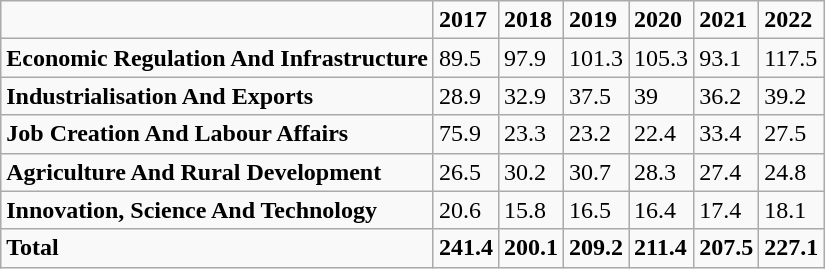<table class="wikitable">
<tr>
<td></td>
<td><strong>2017</strong></td>
<td><strong>2018</strong></td>
<td><strong>2019</strong></td>
<td><strong>2020</strong></td>
<td><strong>2021</strong></td>
<td><strong>2022</strong></td>
</tr>
<tr>
<td><strong>Economic Regulation And Infrastructure</strong></td>
<td>89.5</td>
<td>97.9</td>
<td>101.3</td>
<td>105.3</td>
<td>93.1</td>
<td>117.5</td>
</tr>
<tr>
<td><strong>Industrialisation And Exports</strong></td>
<td>28.9</td>
<td>32.9</td>
<td>37.5</td>
<td>39</td>
<td>36.2</td>
<td>39.2</td>
</tr>
<tr>
<td><strong>Job Creation And Labour Affairs</strong></td>
<td>75.9</td>
<td>23.3</td>
<td>23.2</td>
<td>22.4</td>
<td>33.4</td>
<td>27.5</td>
</tr>
<tr>
<td><strong>Agriculture And Rural Development</strong></td>
<td>26.5</td>
<td>30.2</td>
<td>30.7</td>
<td>28.3</td>
<td>27.4</td>
<td>24.8</td>
</tr>
<tr>
<td><strong>Innovation, Science And Technology</strong></td>
<td>20.6</td>
<td>15.8</td>
<td>16.5</td>
<td>16.4</td>
<td>17.4</td>
<td>18.1</td>
</tr>
<tr>
<td><strong>Total</strong></td>
<td><strong>241.4</strong></td>
<td><strong>200.1</strong></td>
<td><strong>209.2</strong></td>
<td><strong>211.4</strong></td>
<td><strong>207.5</strong></td>
<td><strong>227.1</strong></td>
</tr>
</table>
